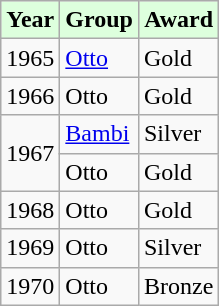<table class="wikitable">
<tr>
<th style="background:  #ddffdd">Year</th>
<th style="background:  #ddffdd">Group</th>
<th style="background:  #ddffdd">Award</th>
</tr>
<tr>
<td>1965</td>
<td><a href='#'>Otto</a></td>
<td>Gold</td>
</tr>
<tr>
<td>1966</td>
<td>Otto</td>
<td>Gold</td>
</tr>
<tr>
<td rowspan=2>1967</td>
<td><a href='#'>Bambi</a></td>
<td>Silver</td>
</tr>
<tr>
<td>Otto</td>
<td>Gold</td>
</tr>
<tr>
<td>1968</td>
<td>Otto</td>
<td>Gold</td>
</tr>
<tr>
<td>1969</td>
<td>Otto</td>
<td>Silver</td>
</tr>
<tr>
<td>1970</td>
<td>Otto</td>
<td>Bronze</td>
</tr>
</table>
